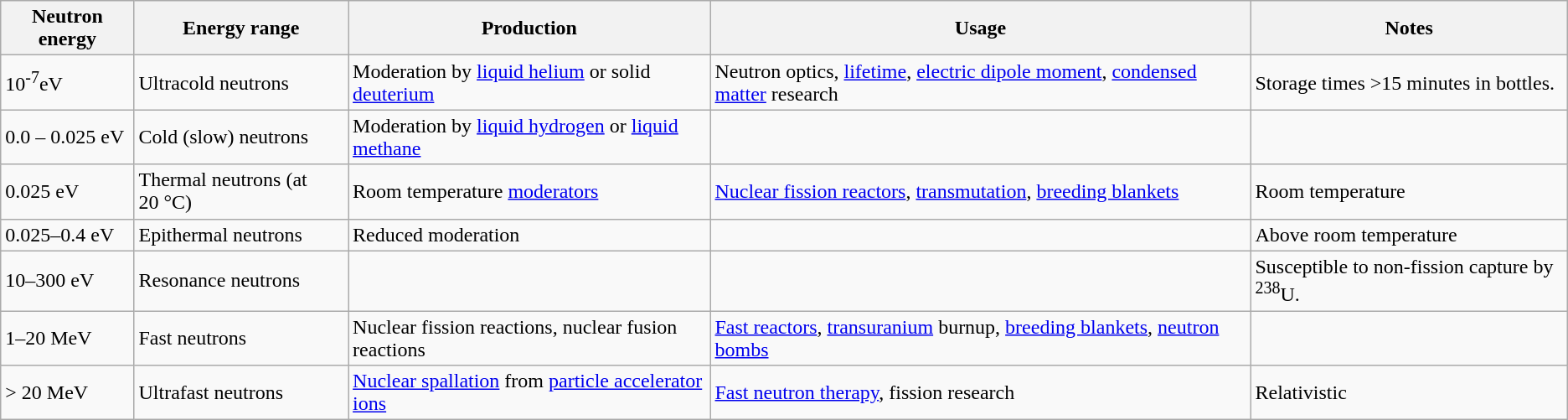<table class="wikitable">
<tr>
<th>Neutron energy</th>
<th>Energy range</th>
<th>Production</th>
<th>Usage</th>
<th>Notes</th>
</tr>
<tr>
<td>10<sup>-7</sup>eV</td>
<td>Ultracold neutrons</td>
<td>Moderation by <a href='#'>liquid helium</a> or solid <a href='#'>deuterium</a></td>
<td>Neutron optics, <a href='#'>lifetime</a>, <a href='#'>electric dipole moment</a>, <a href='#'>condensed matter</a> research</td>
<td>Storage times >15 minutes in bottles.</td>
</tr>
<tr>
<td>0.0 – 0.025 eV</td>
<td>Cold (slow) neutrons</td>
<td>Moderation by <a href='#'>liquid hydrogen</a> or <a href='#'>liquid methane</a></td>
<td></td>
<td></td>
</tr>
<tr>
<td>0.025 eV</td>
<td>Thermal neutrons (at 20 °C)</td>
<td>Room temperature <a href='#'>moderators</a></td>
<td><a href='#'>Nuclear fission reactors</a>, <a href='#'>transmutation</a>, <a href='#'>breeding blankets</a></td>
<td>Room temperature</td>
</tr>
<tr>
<td>0.025–0.4 eV</td>
<td>Epithermal neutrons</td>
<td>Reduced moderation</td>
<td></td>
<td>Above room temperature</td>
</tr>
<tr>
<td>10–300 eV</td>
<td>Resonance neutrons</td>
<td></td>
<td></td>
<td>Susceptible to non-fission capture by <sup>238</sup>U.</td>
</tr>
<tr>
<td>1–20 MeV</td>
<td>Fast neutrons</td>
<td>Nuclear fission reactions, nuclear fusion reactions</td>
<td><a href='#'>Fast reactors</a>, <a href='#'>transuranium</a> burnup, <a href='#'>breeding blankets</a>, <a href='#'>neutron bombs</a></td>
<td></td>
</tr>
<tr>
<td>> 20 MeV</td>
<td>Ultrafast neutrons</td>
<td><a href='#'>Nuclear spallation</a> from <a href='#'>particle accelerator</a> <a href='#'>ions</a></td>
<td><a href='#'>Fast neutron therapy</a>, fission research</td>
<td>Relativistic</td>
</tr>
</table>
